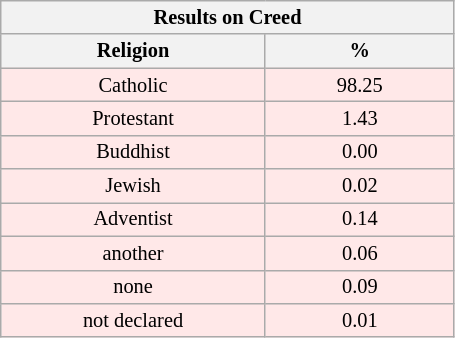<table class="wikitable" id="cx172" style="text-align:center;clear:all; margin-right:8px; font-size:85%;" width="24%">
<tr>
<th colspan="8">Results on Creed</th>
</tr>
<tr>
<th width="35%">Religion</th>
<th width="25%">%</th>
</tr>
<tr bgcolor="#FFE8E8">
<td>Catholic</td>
<td align="center">98.25</td>
</tr>
<tr bgcolor="#FFE8E8">
<td>Protestant</td>
<td align="center">1.43</td>
</tr>
<tr bgcolor="#FFE8E8">
<td>Buddhist</td>
<td align="center">0.00</td>
</tr>
<tr bgcolor="#FFE8E8">
<td>Jewish</td>
<td align="center">0.02</td>
</tr>
<tr bgcolor="#FFE8E8">
<td>Adventist</td>
<td align="center">0.14</td>
</tr>
<tr bgcolor="#FFE8E8">
<td>another</td>
<td align="center">0.06</td>
</tr>
<tr bgcolor="#FFE8E8">
<td>none</td>
<td align="center">0.09</td>
</tr>
<tr bgcolor="#FFE8E8">
<td>not declared</td>
<td align="center">0.01</td>
</tr>
</table>
